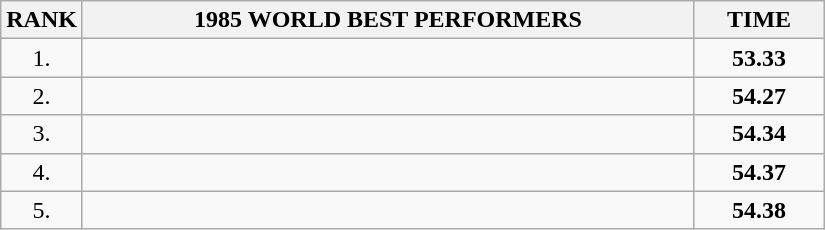<table class="wikitable sortable">
<tr>
<th>RANK</th>
<th align="center" style="width: 25em">1985 WORLD BEST PERFORMERS</th>
<th align="center" style="width: 5em">TIME</th>
</tr>
<tr>
<td align="center">1.</td>
<td></td>
<td align="center"><strong>53.33</strong></td>
</tr>
<tr>
<td align="center">2.</td>
<td></td>
<td align="center"><strong>54.27</strong></td>
</tr>
<tr>
<td align="center">3.</td>
<td></td>
<td align="center"><strong>54.34</strong></td>
</tr>
<tr>
<td align="center">4.</td>
<td></td>
<td align="center"><strong>54.37</strong></td>
</tr>
<tr>
<td align="center">5.</td>
<td></td>
<td align="center"><strong>54.38</strong></td>
</tr>
</table>
